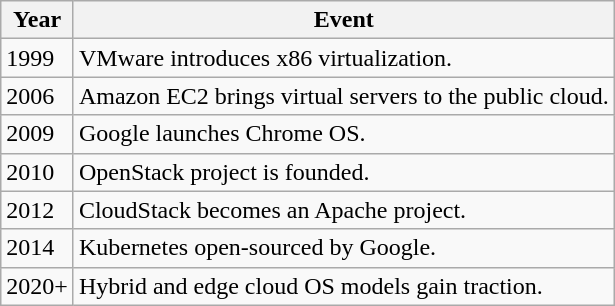<table class="wikitable">
<tr>
<th>Year</th>
<th>Event</th>
</tr>
<tr>
<td>1999</td>
<td>VMware introduces x86 virtualization.</td>
</tr>
<tr>
<td>2006</td>
<td>Amazon EC2 brings virtual servers to the public cloud.</td>
</tr>
<tr>
<td>2009</td>
<td>Google launches Chrome OS.</td>
</tr>
<tr>
<td>2010</td>
<td>OpenStack project is founded.</td>
</tr>
<tr>
<td>2012</td>
<td>CloudStack becomes an Apache project.</td>
</tr>
<tr>
<td>2014</td>
<td>Kubernetes open-sourced by Google.</td>
</tr>
<tr>
<td>2020+</td>
<td>Hybrid and edge cloud OS models gain traction.</td>
</tr>
</table>
